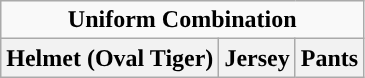<table class="wikitable">
<tr>
<td align="center" Colspan="3"><strong>Uniform Combination</strong></td>
</tr>
<tr align="center">
<th>Helmet (Oval Tiger)</th>
<th>Jersey</th>
<th>Pants</th>
</tr>
</table>
